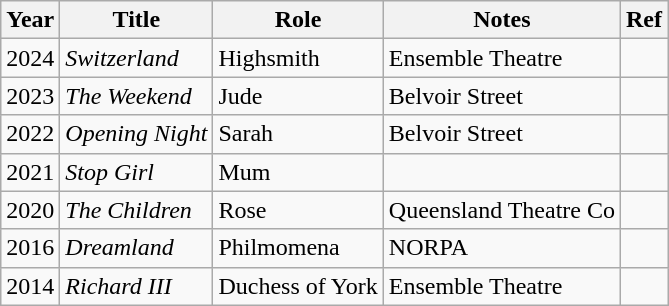<table class="wikitable sortable">
<tr>
<th>Year</th>
<th>Title</th>
<th>Role</th>
<th>Notes</th>
<th>Ref</th>
</tr>
<tr>
<td>2024</td>
<td><em>Switzerland</em></td>
<td>Highsmith</td>
<td>Ensemble Theatre</td>
<td></td>
</tr>
<tr>
<td>2023</td>
<td><em>The Weekend</em></td>
<td>Jude</td>
<td>Belvoir Street</td>
<td></td>
</tr>
<tr>
<td>2022</td>
<td><em>Opening Night</em></td>
<td>Sarah</td>
<td>Belvoir Street</td>
<td></td>
</tr>
<tr>
<td>2021</td>
<td><em>Stop Girl</em></td>
<td>Mum</td>
<td></td>
<td></td>
</tr>
<tr>
<td>2020</td>
<td><em>The Children</em></td>
<td>Rose</td>
<td>Queensland Theatre Co</td>
<td></td>
</tr>
<tr>
<td>2016</td>
<td><em>Dreamland</em></td>
<td>Philmomena</td>
<td>NORPA</td>
<td></td>
</tr>
<tr>
<td>2014</td>
<td><em>Richard III</em></td>
<td>Duchess of York</td>
<td>Ensemble Theatre</td>
<td></td>
</tr>
</table>
